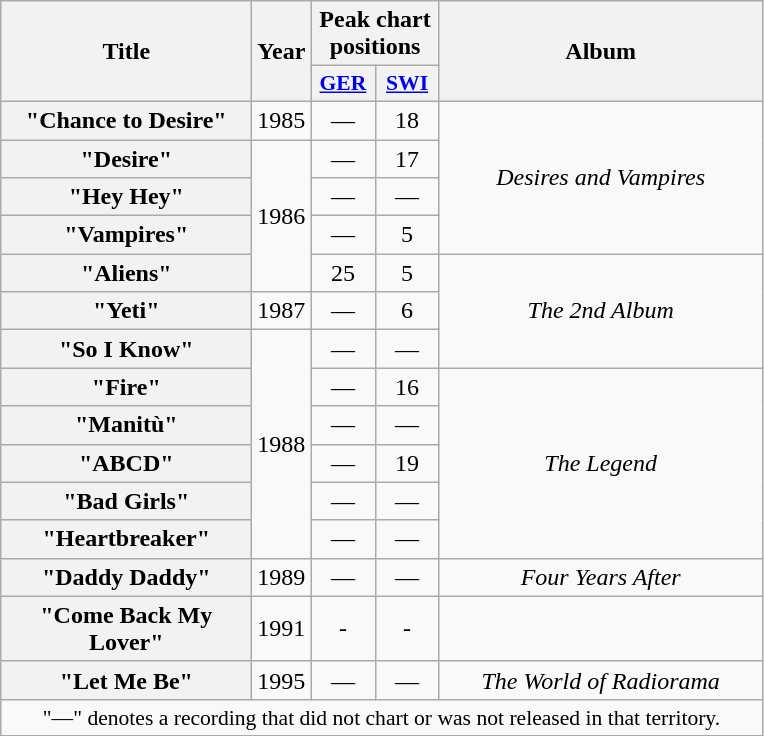<table class="wikitable plainrowheaders" style="text-align:center;">
<tr>
<th scope="col" rowspan="2" style="width:10em;">Title</th>
<th scope="col" rowspan="2" style="width:1em;">Year</th>
<th scope="col" colspan="2">Peak chart positions</th>
<th scope="col" rowspan="2" style="width:13em;">Album</th>
</tr>
<tr>
<th scope="col" style="width:2.5em;font-size:90%;"><a href='#'>GER</a><br></th>
<th scope="col" style="width:2.5em;font-size:90%;"><a href='#'>SWI</a><br></th>
</tr>
<tr>
<th scope="row">"Chance to Desire"</th>
<td>1985</td>
<td>—</td>
<td>18</td>
<td rowspan="4"><em>Desires and Vampires</em></td>
</tr>
<tr>
<th scope="row">"Desire"</th>
<td rowspan="4">1986</td>
<td>—</td>
<td>17</td>
</tr>
<tr>
<th scope="row">"Hey Hey"</th>
<td>—</td>
<td>—</td>
</tr>
<tr>
<th scope="row">"Vampires"</th>
<td>—</td>
<td>5</td>
</tr>
<tr>
<th scope="row">"Aliens"</th>
<td>25</td>
<td>5</td>
<td rowspan="3"><em>The 2nd Album</em></td>
</tr>
<tr>
<th scope="row">"Yeti"</th>
<td>1987</td>
<td>—</td>
<td>6</td>
</tr>
<tr>
<th scope="row">"So I Know"</th>
<td rowspan="6">1988</td>
<td>—</td>
<td>—</td>
</tr>
<tr>
<th scope="row">"Fire"</th>
<td>—</td>
<td>16</td>
<td rowspan="5"><em>The Legend</em></td>
</tr>
<tr>
<th scope="row">"Manitù"</th>
<td>—</td>
<td>—</td>
</tr>
<tr>
<th scope="row">"ABCD"</th>
<td>—</td>
<td>19</td>
</tr>
<tr>
<th scope="row">"Bad Girls"</th>
<td>—</td>
<td>—</td>
</tr>
<tr>
<th scope="row">"Heartbreaker"</th>
<td>—</td>
<td>—</td>
</tr>
<tr>
<th scope="row">"Daddy Daddy"</th>
<td>1989</td>
<td>—</td>
<td>—</td>
<td><em>Four Years After</em></td>
</tr>
<tr>
<th scope="row">"Come Back My Lover"</th>
<td>1991</td>
<td>-</td>
<td>-</td>
</tr>
<tr>
<th scope="row">"Let Me Be"</th>
<td>1995</td>
<td>—</td>
<td>—</td>
<td><em>The World of Radiorama</em></td>
</tr>
<tr>
<td colspan="5" style="font-size:90%">"—" denotes a recording that did not chart or was not released in that territory.</td>
</tr>
</table>
